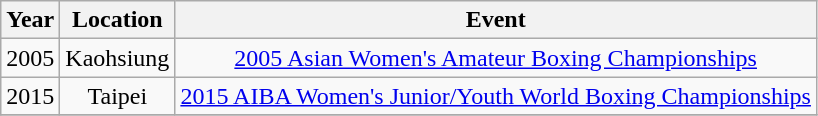<table class="wikitable sortable" style="text-align:center">
<tr>
<th>Year</th>
<th>Location</th>
<th>Event</th>
</tr>
<tr>
<td>2005</td>
<td>Kaohsiung</td>
<td><a href='#'>2005 Asian Women's Amateur Boxing Championships</a></td>
</tr>
<tr>
<td>2015</td>
<td>Taipei</td>
<td><a href='#'>2015 AIBA Women's Junior/Youth World Boxing Championships</a></td>
</tr>
<tr>
</tr>
</table>
